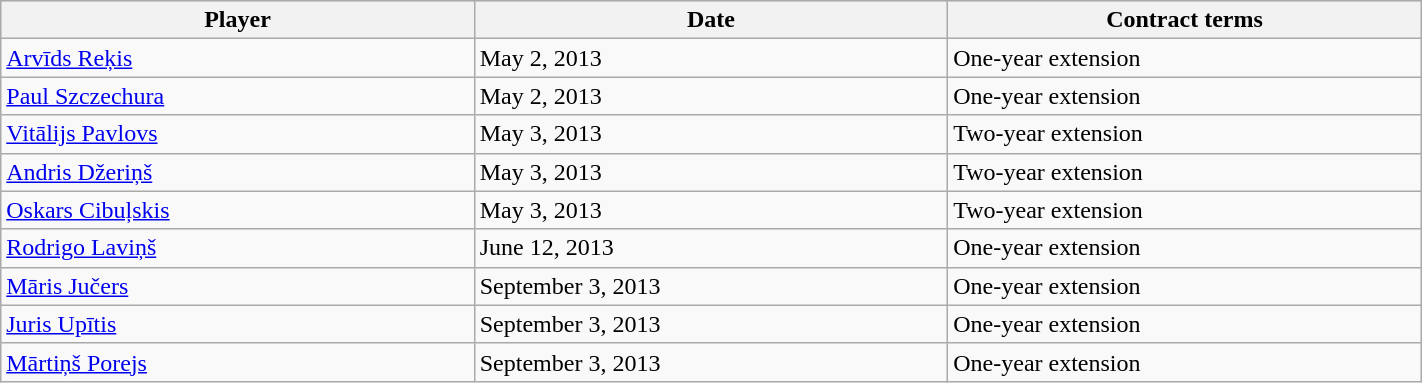<table class="wikitable" style="width:75%;">
<tr style="text-align:center; background:#ddd;">
<th style="width:25%;">Player</th>
<th style="width:25%;">Date</th>
<th style="width:25%;">Contract terms</th>
</tr>
<tr>
<td><a href='#'>Arvīds Reķis</a></td>
<td>May 2, 2013</td>
<td>One-year extension</td>
</tr>
<tr>
<td><a href='#'>Paul Szczechura</a></td>
<td>May 2, 2013</td>
<td>One-year extension</td>
</tr>
<tr>
<td><a href='#'>Vitālijs Pavlovs</a></td>
<td>May 3, 2013</td>
<td>Two-year extension</td>
</tr>
<tr>
<td><a href='#'>Andris Džeriņš</a></td>
<td>May 3, 2013</td>
<td>Two-year extension</td>
</tr>
<tr>
<td><a href='#'>Oskars Cibuļskis</a></td>
<td>May 3, 2013</td>
<td>Two-year extension</td>
</tr>
<tr>
<td><a href='#'>Rodrigo Laviņš</a></td>
<td>June 12, 2013</td>
<td>One-year extension</td>
</tr>
<tr>
<td><a href='#'>Māris Jučers</a></td>
<td>September 3, 2013</td>
<td>One-year extension</td>
</tr>
<tr>
<td><a href='#'>Juris Upītis</a></td>
<td>September 3, 2013</td>
<td>One-year extension</td>
</tr>
<tr>
<td><a href='#'>Mārtiņš Porejs</a></td>
<td>September 3, 2013</td>
<td>One-year extension</td>
</tr>
</table>
